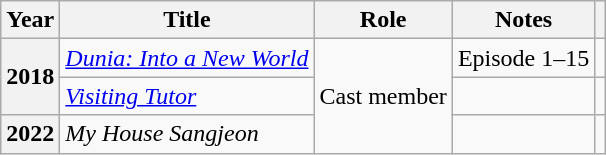<table class="wikitable  plainrowheaders">
<tr>
<th scope="col">Year</th>
<th scope="col">Title</th>
<th scope="col">Role</th>
<th scope="col">Notes</th>
<th scope="col" class="unsortable"></th>
</tr>
<tr>
<th scope="row" rowspan="2">2018</th>
<td><em><a href='#'>Dunia: Into a New World</a></em></td>
<td rowspan="3">Cast member</td>
<td>Episode 1–15</td>
<td style="text-align:center"></td>
</tr>
<tr>
<td><em><a href='#'>Visiting Tutor</a></em></td>
<td></td>
<td style="text-align:center"></td>
</tr>
<tr>
<th scope="row">2022</th>
<td><em>My House Sangjeon</em></td>
<td></td>
<td style="text-align:center"></td>
</tr>
</table>
